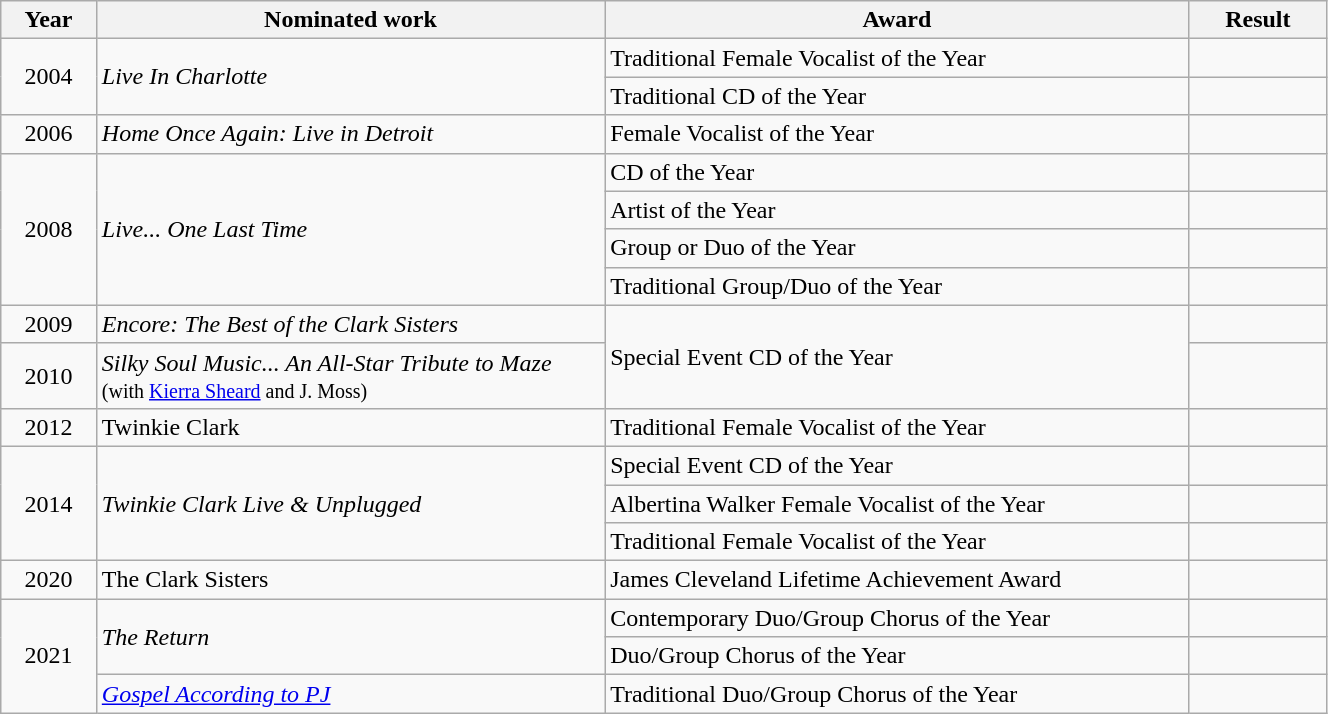<table class="wikitable" style="width:70%;">
<tr>
<th style="width:3%;">Year</th>
<th style="width:20%;">Nominated work</th>
<th style="width:23%;">Award</th>
<th style="width:5%;">Result</th>
</tr>
<tr>
<td align="center" rowspan="2">2004</td>
<td rowspan="2"><em>Live In Charlotte</em></td>
<td>Traditional Female Vocalist of the Year</td>
<td></td>
</tr>
<tr>
<td>Traditional CD of the Year</td>
<td></td>
</tr>
<tr>
<td align="center">2006</td>
<td><em>Home Once Again: Live in Detroit</em></td>
<td>Female Vocalist of the Year</td>
<td></td>
</tr>
<tr>
<td align="center" rowspan="4">2008</td>
<td rowspan="4"><em>Live... One Last Time</em></td>
<td>CD of the Year</td>
<td></td>
</tr>
<tr>
<td>Artist of the Year</td>
<td></td>
</tr>
<tr>
<td>Group or Duo of the Year</td>
<td></td>
</tr>
<tr>
<td>Traditional Group/Duo of the Year</td>
<td></td>
</tr>
<tr>
<td align="center">2009</td>
<td><em>Encore: The Best of the Clark Sisters</em></td>
<td rowspan="2">Special Event CD of the Year</td>
<td></td>
</tr>
<tr>
<td align="center">2010</td>
<td><em>Silky Soul Music... An All-Star Tribute to Maze</em> <small>(with <a href='#'>Kierra Sheard</a> and J. Moss)</small></td>
<td></td>
</tr>
<tr>
<td align="center">2012</td>
<td>Twinkie Clark</td>
<td>Traditional Female Vocalist of the Year</td>
<td></td>
</tr>
<tr>
<td align="center" rowspan="3">2014</td>
<td rowspan="3"><em>Twinkie Clark Live & Unplugged</em></td>
<td>Special Event CD of the Year</td>
<td></td>
</tr>
<tr>
<td>Albertina Walker Female Vocalist of the Year</td>
<td></td>
</tr>
<tr>
<td>Traditional Female Vocalist of the Year</td>
<td></td>
</tr>
<tr>
<td align="center">2020</td>
<td>The Clark Sisters</td>
<td>James Cleveland Lifetime Achievement Award</td>
<td></td>
</tr>
<tr>
<td align="center" rowspan="3">2021</td>
<td rowspan="2"><em>The Return</em></td>
<td>Contemporary Duo/Group Chorus of the Year</td>
<td></td>
</tr>
<tr>
<td>Duo/Group Chorus of the Year</td>
<td></td>
</tr>
<tr>
<td><em><a href='#'>Gospel According to PJ</a></em></td>
<td>Traditional Duo/Group Chorus of the Year</td>
<td></td>
</tr>
</table>
